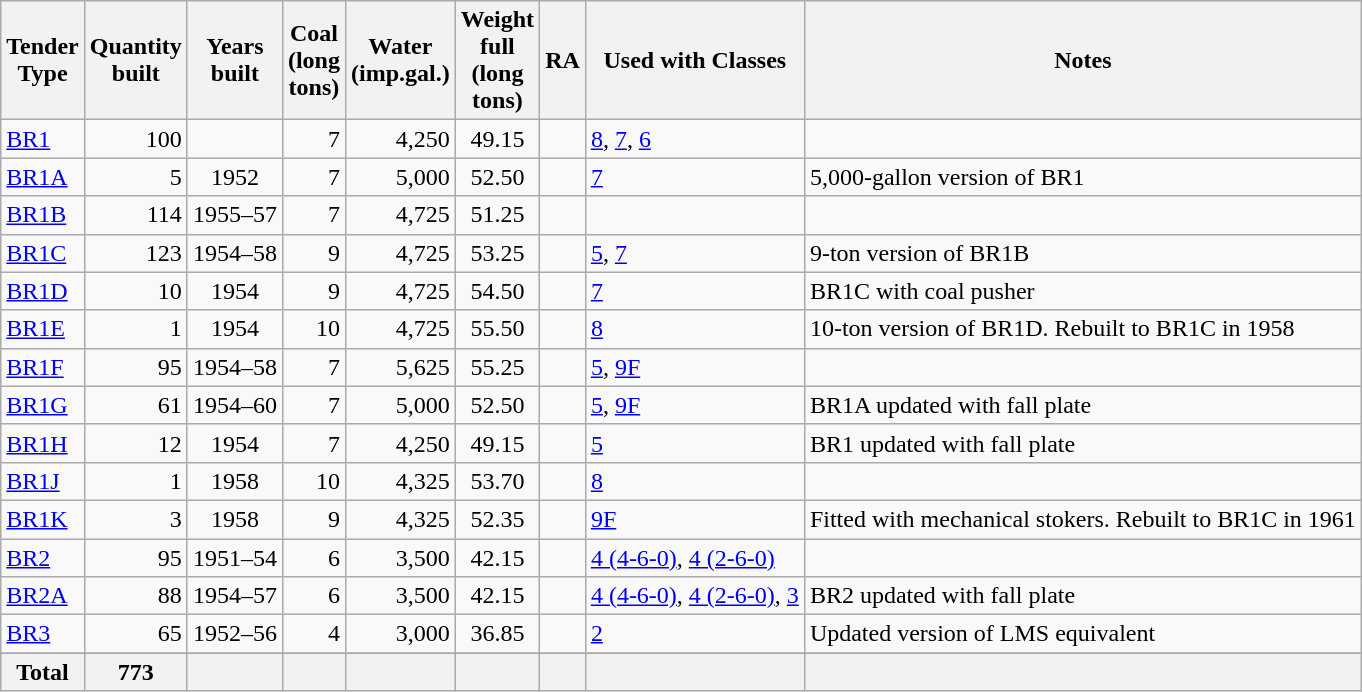<table class="wikitable sortable" style="text-align:center">
<tr>
<th>Tender<br>Type</th>
<th>Quantity<br>built</th>
<th>Years<br>built</th>
<th>Coal<br>(long<br>tons)</th>
<th>Water<br>(imp.gal.)</th>
<th>Weight<br>full<br>(long<br>tons)</th>
<th>RA</th>
<th>Used with Classes</th>
<th>Notes</th>
</tr>
<tr>
<td align=left><a href='#'>BR1</a></td>
<td align=right>100</td>
<td></td>
<td align=right>7</td>
<td align=right>4,250</td>
<td>49.15</td>
<td></td>
<td align=left><a href='#'>8</a>, <a href='#'>7</a>, <a href='#'>6</a></td>
<td align=left></td>
</tr>
<tr>
<td align=left><a href='#'>BR1A</a></td>
<td align=right>5</td>
<td>1952</td>
<td align=right>7</td>
<td align=right>5,000</td>
<td>52.50</td>
<td></td>
<td align=left><a href='#'>7</a></td>
<td align=left>5,000-gallon version of BR1</td>
</tr>
<tr>
<td align=left><a href='#'>BR1B</a></td>
<td align=right>114</td>
<td>1955–57</td>
<td align=right>7</td>
<td align=right>4,725</td>
<td>51.25</td>
<td></td>
<td align=left></td>
<td align=left></td>
</tr>
<tr>
<td align=left><a href='#'>BR1C</a></td>
<td align=right>123</td>
<td>1954–58</td>
<td align=right>9</td>
<td align=right>4,725</td>
<td>53.25</td>
<td></td>
<td align=left><a href='#'>5</a>, <a href='#'>7</a></td>
<td align=left>9-ton version of BR1B</td>
</tr>
<tr>
<td align=left><a href='#'>BR1D</a></td>
<td align=right>10</td>
<td>1954</td>
<td align=right>9</td>
<td align=right>4,725</td>
<td>54.50</td>
<td></td>
<td align=left><a href='#'>7</a></td>
<td align=left>BR1C with coal pusher</td>
</tr>
<tr>
<td align=left><a href='#'>BR1E</a></td>
<td align=right>1</td>
<td>1954</td>
<td align=right>10</td>
<td align=right>4,725</td>
<td>55.50</td>
<td></td>
<td align=left><a href='#'>8</a></td>
<td align=left>10-ton version of BR1D. Rebuilt to BR1C in 1958</td>
</tr>
<tr>
<td align=left><a href='#'>BR1F</a></td>
<td align=right>95</td>
<td>1954–58</td>
<td align=right>7</td>
<td align=right>5,625</td>
<td>55.25</td>
<td></td>
<td align=left><a href='#'>5</a>, <a href='#'>9F</a></td>
<td align=left></td>
</tr>
<tr>
<td align=left><a href='#'>BR1G</a></td>
<td align=right>61</td>
<td>1954–60</td>
<td align=right>7</td>
<td align=right>5,000</td>
<td>52.50</td>
<td></td>
<td align=left><a href='#'>5</a>, <a href='#'>9F</a></td>
<td align=left>BR1A updated with fall plate</td>
</tr>
<tr>
<td align=left><a href='#'>BR1H</a></td>
<td align=right>12</td>
<td>1954</td>
<td align=right>7</td>
<td align=right>4,250</td>
<td>49.15</td>
<td></td>
<td align=left><a href='#'>5</a></td>
<td align=left>BR1 updated with fall plate</td>
</tr>
<tr>
<td align=left><a href='#'>BR1J</a></td>
<td align=right>1</td>
<td>1958</td>
<td align=right>10</td>
<td align=right>4,325</td>
<td>53.70</td>
<td></td>
<td align=left><a href='#'>8</a></td>
<td align=left></td>
</tr>
<tr>
<td align=left><a href='#'>BR1K</a></td>
<td align=right>3</td>
<td>1958</td>
<td align=right>9</td>
<td align=right>4,325</td>
<td>52.35</td>
<td></td>
<td align=left><a href='#'>9F</a></td>
<td align=left>Fitted with mechanical stokers. Rebuilt to BR1C in 1961</td>
</tr>
<tr>
<td align=left><a href='#'>BR2</a></td>
<td align=right>95</td>
<td>1951–54</td>
<td align=right>6</td>
<td align=right>3,500</td>
<td>42.15</td>
<td></td>
<td align=left><a href='#'>4 (4-6-0)</a>, <a href='#'>4 (2-6-0)</a></td>
<td align=left></td>
</tr>
<tr>
<td align=left><a href='#'>BR2A</a></td>
<td align=right>88</td>
<td>1954–57</td>
<td align=right>6</td>
<td align=right>3,500</td>
<td>42.15</td>
<td></td>
<td align=left><a href='#'>4 (4-6-0)</a>, <a href='#'>4 (2-6-0)</a>, <a href='#'>3</a></td>
<td align=left>BR2 updated with fall plate</td>
</tr>
<tr>
<td align=left><a href='#'>BR3</a></td>
<td align=right>65</td>
<td>1952–56</td>
<td align=right>4</td>
<td align=right>3,000</td>
<td>36.85</td>
<td></td>
<td align=left><a href='#'>2</a></td>
<td align=left>Updated version of LMS equivalent</td>
</tr>
<tr>
</tr>
<tr class="sortbottom">
<th>Total</th>
<th>773</th>
<th></th>
<th></th>
<th></th>
<th></th>
<th></th>
<th></th>
<th></th>
</tr>
</table>
